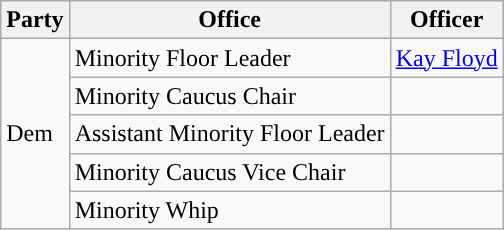<table class=wikitable>
<tr>
<th>Party</th>
<th>Office</th>
<th>Officer</th>
</tr>
<tr>
<td rowspan=5 style="background: ">Dem</td>
<td>Minority Floor Leader</td>
<td><a href='#'>Kay Floyd</a></td>
</tr>
<tr>
<td>Minority Caucus Chair</td>
<td></td>
</tr>
<tr>
<td>Assistant Minority Floor Leader</td>
<td></td>
</tr>
<tr>
<td>Minority Caucus Vice Chair</td>
<td></td>
</tr>
<tr>
<td>Minority Whip</td>
<td></td>
</tr>
</table>
